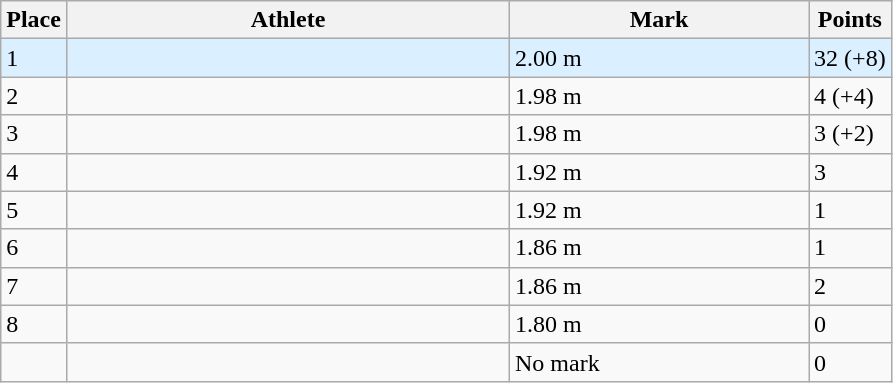<table class="wikitable sortable">
<tr>
<th>Place</th>
<th style="width:18em">Athlete</th>
<th style="width:12em">Mark</th>
<th>Points</th>
</tr>
<tr style="background:#daefff;">
<td>1 </td>
<td></td>
<td>2.00 m</td>
<td>32 (+8)</td>
</tr>
<tr>
<td>2</td>
<td></td>
<td>1.98 m</td>
<td>4 (+4)</td>
</tr>
<tr>
<td>3</td>
<td></td>
<td>1.98 m</td>
<td>3 (+2)</td>
</tr>
<tr>
<td>4</td>
<td></td>
<td>1.92 m</td>
<td>3</td>
</tr>
<tr>
<td>5</td>
<td></td>
<td>1.92 m</td>
<td>1</td>
</tr>
<tr>
<td>6</td>
<td></td>
<td>1.86 m</td>
<td>1</td>
</tr>
<tr>
<td>7</td>
<td></td>
<td>1.86 m</td>
<td>2</td>
</tr>
<tr>
<td>8</td>
<td></td>
<td>1.80 m</td>
<td>0</td>
</tr>
<tr>
<td data-sort-value="9"></td>
<td></td>
<td data-sort-value="0">No mark</td>
<td>0</td>
</tr>
</table>
